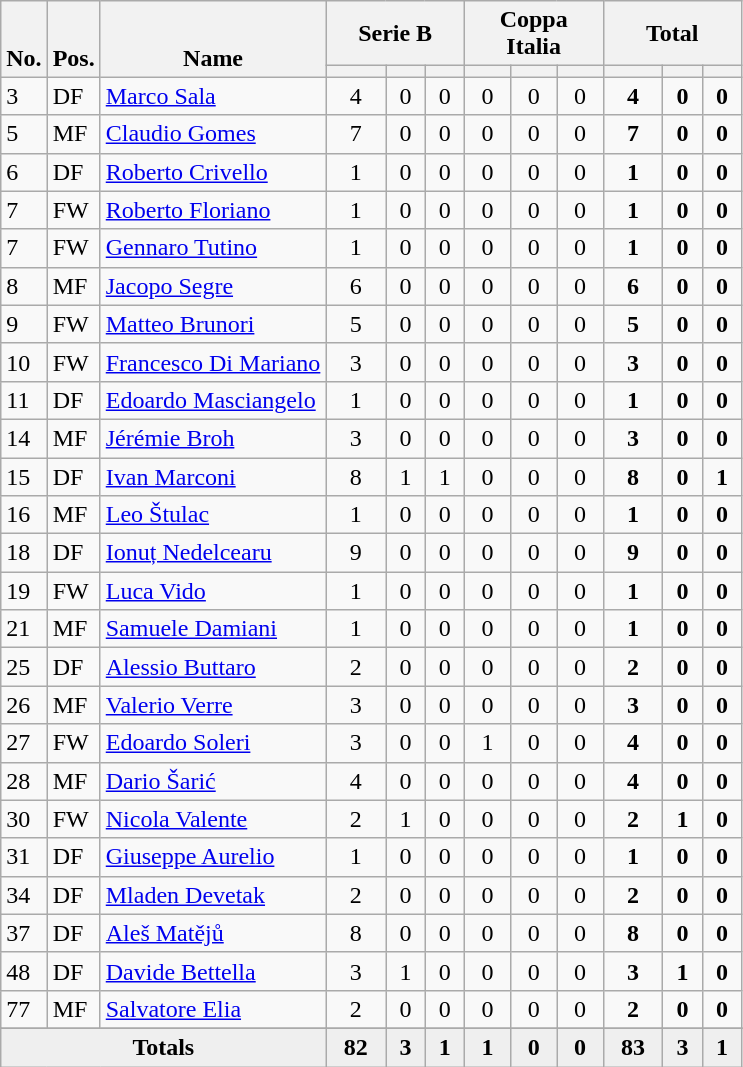<table class="wikitable sortable" style="text-align:center">
<tr>
<th rowspan="2" valign="bottom">No.</th>
<th rowspan="2" valign="bottom">Pos.</th>
<th rowspan="2" valign="bottom">Name</th>
<th colspan="3" width="85">Serie B</th>
<th colspan="3" width="85">Coppa Italia</th>
<th colspan="3" width="85">Total</th>
</tr>
<tr>
<th></th>
<th></th>
<th></th>
<th></th>
<th></th>
<th></th>
<th></th>
<th></th>
<th></th>
</tr>
<tr>
<td align="left">3</td>
<td align="left">DF</td>
<td align="left"> <a href='#'>Marco Sala</a></td>
<td>4</td>
<td>0</td>
<td>0</td>
<td>0</td>
<td>0</td>
<td>0</td>
<td><strong>4</strong></td>
<td><strong>0</strong></td>
<td><strong>0</strong></td>
</tr>
<tr>
<td align="left">5</td>
<td align="left">MF</td>
<td align="left"> <a href='#'>Claudio Gomes</a></td>
<td>7</td>
<td>0</td>
<td>0</td>
<td>0</td>
<td>0</td>
<td>0</td>
<td><strong>7</strong></td>
<td><strong>0</strong></td>
<td><strong>0</strong></td>
</tr>
<tr>
<td align="left">6</td>
<td align="left">DF</td>
<td align="left"> <a href='#'>Roberto Crivello</a></td>
<td>1</td>
<td>0</td>
<td>0</td>
<td>0</td>
<td>0</td>
<td>0</td>
<td><strong>1</strong></td>
<td><strong>0</strong></td>
<td><strong>0</strong></td>
</tr>
<tr>
<td align="left">7</td>
<td align="left">FW</td>
<td align="left"> <a href='#'>Roberto Floriano</a></td>
<td>1</td>
<td>0</td>
<td>0</td>
<td>0</td>
<td>0</td>
<td>0</td>
<td><strong>1</strong></td>
<td><strong>0</strong></td>
<td><strong>0</strong></td>
</tr>
<tr>
<td align="left">7</td>
<td align="left">FW</td>
<td align="left"> <a href='#'>Gennaro Tutino</a></td>
<td>1</td>
<td>0</td>
<td>0</td>
<td>0</td>
<td>0</td>
<td>0</td>
<td><strong>1</strong></td>
<td><strong>0</strong></td>
<td><strong>0</strong></td>
</tr>
<tr>
<td align="left">8</td>
<td align="left">MF</td>
<td align="left"> <a href='#'>Jacopo Segre</a></td>
<td>6</td>
<td>0</td>
<td>0</td>
<td>0</td>
<td>0</td>
<td>0</td>
<td><strong>6</strong></td>
<td><strong>0</strong></td>
<td><strong>0</strong></td>
</tr>
<tr>
<td align="left">9</td>
<td align="left">FW</td>
<td align="left"> <a href='#'>Matteo Brunori</a></td>
<td>5</td>
<td>0</td>
<td>0</td>
<td>0</td>
<td>0</td>
<td>0</td>
<td><strong>5</strong></td>
<td><strong>0</strong></td>
<td><strong>0</strong></td>
</tr>
<tr>
<td align="left">10</td>
<td align="left">FW</td>
<td align="left"> <a href='#'>Francesco Di Mariano</a></td>
<td>3</td>
<td>0</td>
<td>0</td>
<td>0</td>
<td>0</td>
<td>0</td>
<td><strong>3</strong></td>
<td><strong>0</strong></td>
<td><strong>0</strong></td>
</tr>
<tr>
<td align="left">11</td>
<td align="left">DF</td>
<td align="left"> <a href='#'>Edoardo Masciangelo</a></td>
<td>1</td>
<td>0</td>
<td>0</td>
<td>0</td>
<td>0</td>
<td>0</td>
<td><strong>1</strong></td>
<td><strong>0</strong></td>
<td><strong>0</strong></td>
</tr>
<tr>
<td align="left">14</td>
<td align="left">MF</td>
<td align="left"> <a href='#'>Jérémie Broh</a></td>
<td>3</td>
<td>0</td>
<td>0</td>
<td>0</td>
<td>0</td>
<td>0</td>
<td><strong>3</strong></td>
<td><strong>0</strong></td>
<td><strong>0</strong></td>
</tr>
<tr>
<td align="left">15</td>
<td align="left">DF</td>
<td align="left"> <a href='#'>Ivan Marconi</a></td>
<td>8</td>
<td>1</td>
<td>1</td>
<td>0</td>
<td>0</td>
<td>0</td>
<td><strong>8</strong></td>
<td><strong>0</strong></td>
<td><strong>1</strong></td>
</tr>
<tr>
<td align="left">16</td>
<td align="left">MF</td>
<td align="left"> <a href='#'>Leo Štulac</a></td>
<td>1</td>
<td>0</td>
<td>0</td>
<td>0</td>
<td>0</td>
<td>0</td>
<td><strong>1</strong></td>
<td><strong>0</strong></td>
<td><strong>0</strong></td>
</tr>
<tr>
<td align="left">18</td>
<td align="left">DF</td>
<td align="left"> <a href='#'>Ionuț Nedelcearu</a></td>
<td>9</td>
<td>0</td>
<td>0</td>
<td>0</td>
<td>0</td>
<td>0</td>
<td><strong>9</strong></td>
<td><strong>0</strong></td>
<td><strong>0</strong></td>
</tr>
<tr>
<td align="left">19</td>
<td align="left">FW</td>
<td align="left"> <a href='#'>Luca Vido</a></td>
<td>1</td>
<td>0</td>
<td>0</td>
<td>0</td>
<td>0</td>
<td>0</td>
<td><strong>1</strong></td>
<td><strong>0</strong></td>
<td><strong>0</strong></td>
</tr>
<tr>
<td align="left">21</td>
<td align="left">MF</td>
<td align="left"> <a href='#'>Samuele Damiani</a></td>
<td>1</td>
<td>0</td>
<td>0</td>
<td>0</td>
<td>0</td>
<td>0</td>
<td><strong>1</strong></td>
<td><strong>0</strong></td>
<td><strong>0</strong></td>
</tr>
<tr>
<td align="left">25</td>
<td align="left">DF</td>
<td align="left"> <a href='#'>Alessio Buttaro</a></td>
<td>2</td>
<td>0</td>
<td>0</td>
<td>0</td>
<td>0</td>
<td>0</td>
<td><strong>2</strong></td>
<td><strong>0</strong></td>
<td><strong>0</strong></td>
</tr>
<tr>
<td align="left">26</td>
<td align="left">MF</td>
<td align="left"> <a href='#'>Valerio Verre</a></td>
<td>3</td>
<td>0</td>
<td>0</td>
<td>0</td>
<td>0</td>
<td>0</td>
<td><strong>3</strong></td>
<td><strong>0</strong></td>
<td><strong>0</strong></td>
</tr>
<tr>
<td align="left">27</td>
<td align="left">FW</td>
<td align="left"> <a href='#'>Edoardo Soleri</a></td>
<td>3</td>
<td>0</td>
<td>0</td>
<td>1</td>
<td>0</td>
<td>0</td>
<td><strong>4</strong></td>
<td><strong>0</strong></td>
<td><strong>0</strong></td>
</tr>
<tr>
<td align="left">28</td>
<td align="left">MF</td>
<td align="left"> <a href='#'>Dario Šarić</a></td>
<td>4</td>
<td>0</td>
<td>0</td>
<td>0</td>
<td>0</td>
<td>0</td>
<td><strong>4</strong></td>
<td><strong>0</strong></td>
<td><strong>0</strong></td>
</tr>
<tr>
<td align="left">30</td>
<td align="left">FW</td>
<td align="left"> <a href='#'>Nicola Valente</a></td>
<td>2</td>
<td>1</td>
<td>0</td>
<td>0</td>
<td>0</td>
<td>0</td>
<td><strong>2</strong></td>
<td><strong>1</strong></td>
<td><strong>0</strong></td>
</tr>
<tr>
<td align="left">31</td>
<td align="left">DF</td>
<td align="left"> <a href='#'>Giuseppe Aurelio</a></td>
<td>1</td>
<td>0</td>
<td>0</td>
<td>0</td>
<td>0</td>
<td>0</td>
<td><strong>1</strong></td>
<td><strong>0</strong></td>
<td><strong>0</strong></td>
</tr>
<tr>
<td align="left">34</td>
<td align="left">DF</td>
<td align="left"> <a href='#'>Mladen Devetak</a></td>
<td>2</td>
<td>0</td>
<td>0</td>
<td>0</td>
<td>0</td>
<td>0</td>
<td><strong>2</strong></td>
<td><strong>0</strong></td>
<td><strong>0</strong></td>
</tr>
<tr>
<td align="left">37</td>
<td align="left">DF</td>
<td align="left"> <a href='#'>Aleš Matějů</a></td>
<td>8</td>
<td>0</td>
<td>0</td>
<td>0</td>
<td>0</td>
<td>0</td>
<td><strong>8</strong></td>
<td><strong>0</strong></td>
<td><strong>0</strong></td>
</tr>
<tr>
<td align="left">48</td>
<td align="left">DF</td>
<td align="left"> <a href='#'>Davide Bettella</a></td>
<td>3</td>
<td>1</td>
<td>0</td>
<td>0</td>
<td>0</td>
<td>0</td>
<td><strong>3</strong></td>
<td><strong>1</strong></td>
<td><strong>0</strong></td>
</tr>
<tr>
<td align="left">77</td>
<td align="left">MF</td>
<td align="left"> <a href='#'>Salvatore Elia</a></td>
<td>2</td>
<td>0</td>
<td>0</td>
<td>0</td>
<td>0</td>
<td>0</td>
<td><strong>2</strong></td>
<td><strong>0</strong></td>
<td><strong>0</strong></td>
</tr>
<tr>
</tr>
<tr bgcolor="#EFEFEF">
<td colspan="3"><strong>Totals</strong></td>
<td><strong>82</strong></td>
<td><strong>3</strong></td>
<td><strong>1</strong></td>
<td><strong>1</strong></td>
<td><strong>0</strong></td>
<td><strong>0</strong></td>
<td><strong>83</strong></td>
<td><strong>3</strong></td>
<td><strong>1</strong></td>
</tr>
</table>
